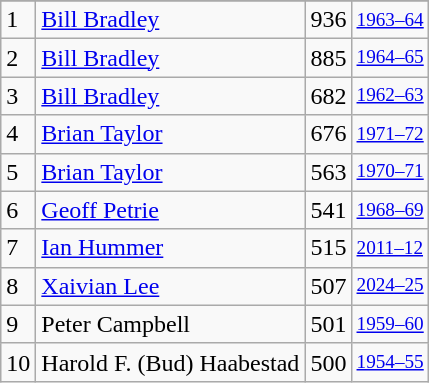<table class="wikitable">
<tr>
</tr>
<tr>
<td>1</td>
<td><a href='#'>Bill Bradley</a></td>
<td>936</td>
<td style="font-size:80%;"><a href='#'>1963–64</a></td>
</tr>
<tr>
<td>2</td>
<td><a href='#'>Bill Bradley</a></td>
<td>885</td>
<td style="font-size:80%;"><a href='#'>1964–65</a></td>
</tr>
<tr>
<td>3</td>
<td><a href='#'>Bill Bradley</a></td>
<td>682</td>
<td style="font-size:80%;"><a href='#'>1962–63</a></td>
</tr>
<tr>
<td>4</td>
<td><a href='#'>Brian Taylor</a></td>
<td>676</td>
<td style="font-size:80%;"><a href='#'>1971–72</a></td>
</tr>
<tr>
<td>5</td>
<td><a href='#'>Brian Taylor</a></td>
<td>563</td>
<td style="font-size:80%;"><a href='#'>1970–71</a></td>
</tr>
<tr>
<td>6</td>
<td><a href='#'>Geoff Petrie</a></td>
<td>541</td>
<td style="font-size:80%;"><a href='#'>1968–69</a></td>
</tr>
<tr>
<td>7</td>
<td><a href='#'>Ian Hummer</a></td>
<td>515</td>
<td style="font-size:80%;"><a href='#'>2011–12</a></td>
</tr>
<tr>
<td>8</td>
<td><a href='#'>Xaivian Lee</a></td>
<td>507</td>
<td style="font-size:80%;"><a href='#'>2024–25</a></td>
</tr>
<tr>
<td>9</td>
<td>Peter Campbell</td>
<td>501</td>
<td style="font-size:80%;"><a href='#'>1959–60</a></td>
</tr>
<tr>
<td>10</td>
<td>Harold F. (Bud) Haabestad</td>
<td>500</td>
<td style="font-size:80%;"><a href='#'>1954–55</a></td>
</tr>
</table>
